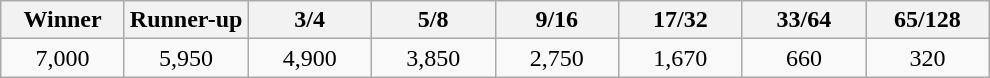<table class="wikitable">
<tr>
<th width=75>Winner</th>
<th width=75>Runner-up</th>
<th width=75>3/4</th>
<th width=75>5/8</th>
<th width=75>9/16</th>
<th width=75>17/32</th>
<th width=75>33/64</th>
<th width=75>65/128</th>
</tr>
<tr>
<td align=center>7,000</td>
<td align=center>5,950</td>
<td align=center>4,900</td>
<td align=center>3,850</td>
<td align=center>2,750</td>
<td align=center>1,670</td>
<td align=center>660</td>
<td align=center>320</td>
</tr>
</table>
